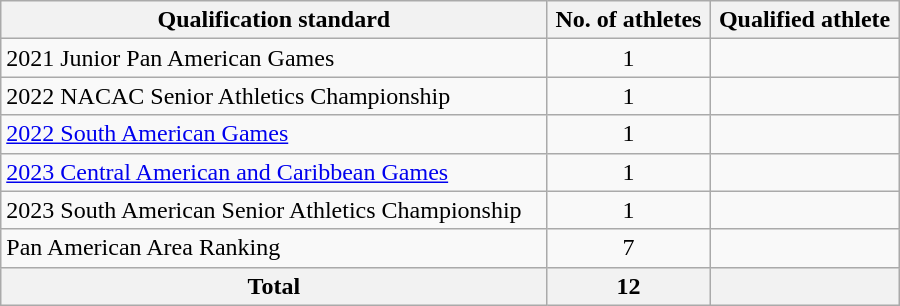<table class="wikitable" style="text-align:left; width:600px;">
<tr>
<th>Qualification standard</th>
<th>No. of athletes</th>
<th>Qualified athlete</th>
</tr>
<tr>
<td>2021 Junior Pan American Games</td>
<td align=center>1</td>
<td></td>
</tr>
<tr>
<td>2022 NACAC Senior Athletics Championship</td>
<td align=center>1</td>
<td></td>
</tr>
<tr>
<td><a href='#'>2022 South American Games</a></td>
<td align=center>1</td>
<td></td>
</tr>
<tr>
<td><a href='#'>2023 Central American and Caribbean Games</a></td>
<td align=center>1</td>
<td></td>
</tr>
<tr>
<td>2023 South American Senior Athletics Championship</td>
<td align=center>1</td>
<td></td>
</tr>
<tr>
<td>Pan American Area Ranking</td>
<td align=center>7</td>
<td></td>
</tr>
<tr>
<th>Total</th>
<th>12</th>
<th colspan=2></th>
</tr>
</table>
